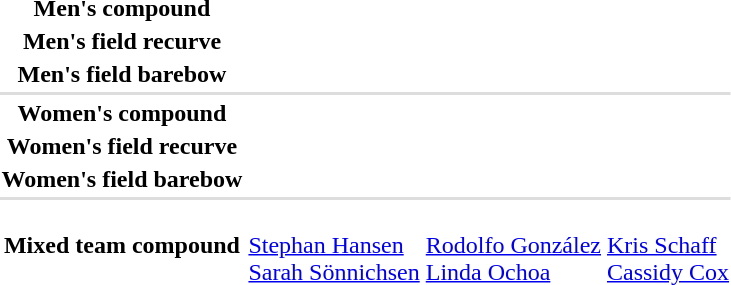<table>
<tr>
<th scope="row">Men's compound</th>
<td></td>
<td></td>
<td></td>
</tr>
<tr>
<th scope="row">Men's field recurve</th>
<td></td>
<td></td>
<td></td>
</tr>
<tr>
<th scope="row">Men's field barebow</th>
<td></td>
<td></td>
<td></td>
</tr>
<tr bgcolor=#DDDDDD>
<td colspan=4></td>
</tr>
<tr>
<th scope="row">Women's compound</th>
<td></td>
<td></td>
<td></td>
</tr>
<tr>
<th scope="row">Women's field recurve</th>
<td></td>
<td></td>
<td></td>
</tr>
<tr>
<th scope="row">Women's field barebow</th>
<td></td>
<td></td>
<td></td>
</tr>
<tr bgcolor=#DDDDDD>
<td colspan=4></td>
</tr>
<tr>
<th scope="row">Mixed team compound</th>
<td><br><a href='#'>Stephan Hansen</a><br><a href='#'>Sarah Sönnichsen</a></td>
<td><br><a href='#'>Rodolfo González</a><br><a href='#'>Linda Ochoa</a></td>
<td><br><a href='#'>Kris Schaff</a><br><a href='#'>Cassidy Cox</a></td>
</tr>
</table>
